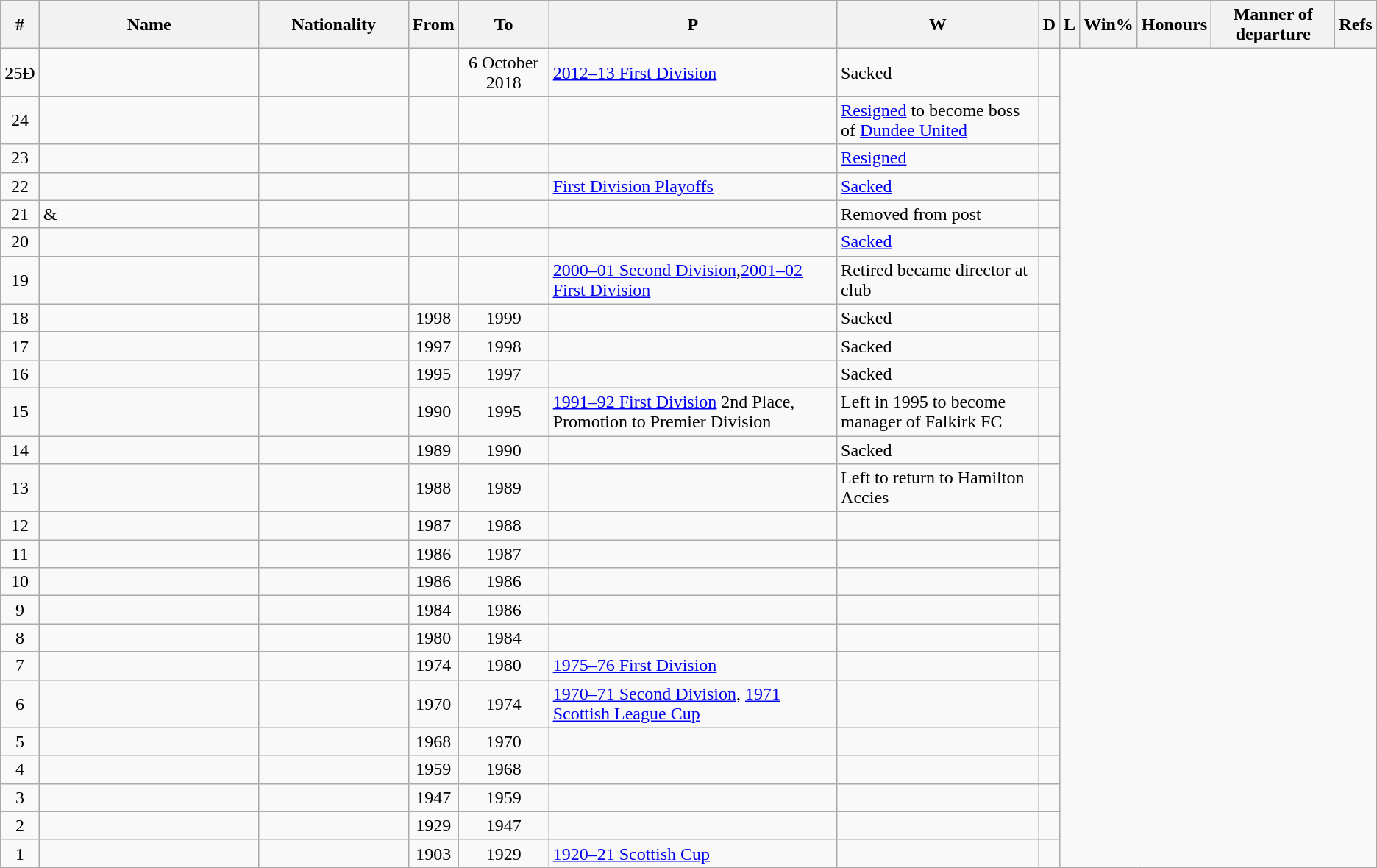<table class="wikitable sortable" style="text-align: center;">
<tr>
<th>#</th>
<th style="width:12em">Name</th>
<th style="width:8em">Nationality</th>
<th>From</th>
<th>To</th>
<th>P</th>
<th>W</th>
<th>D</th>
<th>L</th>
<th>Win%</th>
<th class="unsortable">Honours</th>
<th class="unsortable">Manner of departure</th>
<th class="unsortable">Refs</th>
</tr>
<tr>
<td>25Đ</td>
<td align=left></td>
<td align=left></td>
<td></td>
<td>6 October 2018<br></td>
<td align=left><a href='#'>2012–13 First Division</a></td>
<td align=left>Sacked</td>
<td></td>
</tr>
<tr>
<td>24</td>
<td align=left></td>
<td align=left></td>
<td></td>
<td><br></td>
<td align=left></td>
<td align=left><a href='#'>Resigned</a> to become boss of <a href='#'>Dundee United</a></td>
<td></td>
</tr>
<tr>
<td>23</td>
<td align=left></td>
<td align=left></td>
<td></td>
<td><br></td>
<td align=left></td>
<td align=left><a href='#'>Resigned</a></td>
<td></td>
</tr>
<tr>
<td>22</td>
<td align=left></td>
<td align=left></td>
<td></td>
<td><br></td>
<td align=left><a href='#'>First Division Playoffs</a></td>
<td align=left><a href='#'>Sacked</a></td>
<td></td>
</tr>
<tr>
<td>21</td>
<td align=left> & </td>
<td align=left></td>
<td></td>
<td><br></td>
<td align=left></td>
<td align=left>Removed from post</td>
<td></td>
</tr>
<tr>
<td>20</td>
<td align=left></td>
<td align=left></td>
<td></td>
<td><br></td>
<td align=left></td>
<td align=left><a href='#'>Sacked</a></td>
<td></td>
</tr>
<tr>
<td>19</td>
<td align=left></td>
<td align=left></td>
<td></td>
<td><br></td>
<td align=left><a href='#'>2000–01 Second Division</a>,<a href='#'>2001–02 First Division</a></td>
<td align=left>Retired became director at club</td>
<td></td>
</tr>
<tr>
<td>18</td>
<td align=left></td>
<td align=left></td>
<td>1998</td>
<td>1999<br></td>
<td align=left></td>
<td align=left>Sacked</td>
<td></td>
</tr>
<tr>
<td>17</td>
<td align=left></td>
<td align=left></td>
<td>1997</td>
<td>1998<br></td>
<td align=left></td>
<td align=left>Sacked</td>
<td></td>
</tr>
<tr>
<td>16</td>
<td align=left></td>
<td align=left></td>
<td>1995</td>
<td>1997<br></td>
<td align=left></td>
<td align=left>Sacked</td>
<td></td>
</tr>
<tr>
<td>15</td>
<td align=left></td>
<td align=left></td>
<td>1990</td>
<td>1995<br></td>
<td align=left><a href='#'>1991–92 First Division</a> 2nd Place, Promotion to Premier Division</td>
<td align=left>Left in 1995 to become manager of Falkirk FC</td>
<td></td>
</tr>
<tr>
<td>14</td>
<td align=left></td>
<td align=left></td>
<td>1989</td>
<td>1990<br></td>
<td align=left></td>
<td align=left>Sacked</td>
<td></td>
</tr>
<tr>
<td>13</td>
<td align=left></td>
<td align=left></td>
<td>1988</td>
<td>1989<br></td>
<td align=left></td>
<td align=left>Left to return to Hamilton Accies</td>
<td></td>
</tr>
<tr>
<td>12</td>
<td align=left></td>
<td align=left></td>
<td>1987</td>
<td>1988<br></td>
<td align=left></td>
<td align=left></td>
<td></td>
</tr>
<tr>
<td>11</td>
<td align=left></td>
<td align=left></td>
<td>1986</td>
<td>1987<br></td>
<td align=left></td>
<td align=left></td>
<td></td>
</tr>
<tr>
<td>10</td>
<td align=left></td>
<td align=left></td>
<td>1986</td>
<td>1986<br></td>
<td align=left></td>
<td align=left></td>
<td></td>
</tr>
<tr>
<td>9</td>
<td align=left></td>
<td align=left></td>
<td>1984</td>
<td>1986<br></td>
<td align=left></td>
<td align=left></td>
<td></td>
</tr>
<tr>
<td>8</td>
<td align=left></td>
<td align=left></td>
<td>1980</td>
<td>1984<br></td>
<td align=left></td>
<td align=left></td>
<td></td>
</tr>
<tr>
<td>7</td>
<td align=left></td>
<td align=left></td>
<td>1974</td>
<td>1980<br></td>
<td align=left><a href='#'>1975–76 First Division</a></td>
<td align=left></td>
<td></td>
</tr>
<tr>
<td>6</td>
<td align=left></td>
<td align=left></td>
<td>1970</td>
<td>1974<br></td>
<td align=left><a href='#'>1970–71 Second Division</a>, <a href='#'>1971 Scottish League Cup</a></td>
<td align=left></td>
<td></td>
</tr>
<tr>
<td>5</td>
<td align=left></td>
<td align=left></td>
<td>1968</td>
<td>1970<br></td>
<td align=left></td>
<td align=left></td>
<td></td>
</tr>
<tr>
<td>4</td>
<td align=left></td>
<td align=left></td>
<td>1959</td>
<td>1968<br></td>
<td align=left></td>
<td align=left></td>
<td></td>
</tr>
<tr>
<td>3</td>
<td align=left></td>
<td align=left></td>
<td>1947</td>
<td>1959<br></td>
<td align=left></td>
<td align=left></td>
<td></td>
</tr>
<tr>
<td>2</td>
<td align=left></td>
<td align=left></td>
<td>1929</td>
<td>1947<br></td>
<td align=left></td>
<td align=left></td>
<td></td>
</tr>
<tr>
<td>1</td>
<td align=left></td>
<td align=left></td>
<td>1903</td>
<td>1929<br></td>
<td align=left><a href='#'>1920&ndash;21 Scottish Cup</a></td>
<td align=left></td>
<td></td>
</tr>
<tr>
</tr>
</table>
